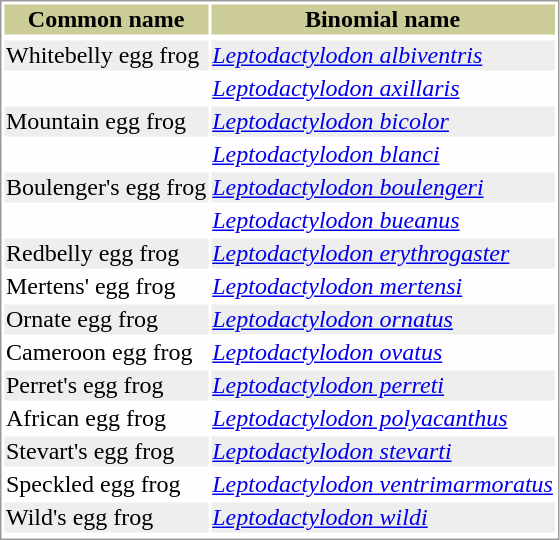<table style="text-align:left; border:1px solid #999999; ">
<tr style="background:#CCCC99; text-align: center; ">
<th>Common name</th>
<th>Binomial name</th>
</tr>
<tr>
</tr>
<tr style="background:#EEEEEE;">
<td>Whitebelly egg frog</td>
<td><em><a href='#'>Leptodactylodon albiventris</a></em> </td>
</tr>
<tr style="background:#FFFDFF;">
<td></td>
<td><em><a href='#'>Leptodactylodon axillaris</a></em> </td>
</tr>
<tr style="background:#EEEEEE;">
<td>Mountain egg frog</td>
<td><em><a href='#'>Leptodactylodon bicolor</a></em> </td>
</tr>
<tr style="background:#FFFDFF;">
<td></td>
<td><em><a href='#'>Leptodactylodon blanci</a></em> </td>
</tr>
<tr style="background:#EEEEEE;">
<td>Boulenger's egg frog</td>
<td><em><a href='#'>Leptodactylodon boulengeri</a></em> </td>
</tr>
<tr style="background:#FFFDFF;">
<td></td>
<td><em><a href='#'>Leptodactylodon bueanus</a></em> </td>
</tr>
<tr style="background:#EEEEEE;">
<td>Redbelly egg frog</td>
<td><em><a href='#'>Leptodactylodon erythrogaster</a></em> </td>
</tr>
<tr style="background:#FFFDFF;">
<td>Mertens' egg frog</td>
<td><em><a href='#'>Leptodactylodon mertensi</a></em> </td>
</tr>
<tr style="background:#EEEEEE;">
<td>Ornate egg frog</td>
<td><em><a href='#'>Leptodactylodon ornatus</a></em> </td>
</tr>
<tr style="background:#FFFDFF;">
<td>Cameroon egg frog</td>
<td><em><a href='#'>Leptodactylodon ovatus</a></em> </td>
</tr>
<tr style="background:#EEEEEE;">
<td>Perret's egg frog</td>
<td><em><a href='#'>Leptodactylodon perreti</a></em> </td>
</tr>
<tr style="background:#FFFDFF;">
<td>African egg frog</td>
<td><em><a href='#'>Leptodactylodon polyacanthus</a></em> </td>
</tr>
<tr style="background:#EEEEEE;">
<td>Stevart's egg frog</td>
<td><em><a href='#'>Leptodactylodon stevarti</a></em> </td>
</tr>
<tr style="background:#FFFDFF;">
<td>Speckled egg frog</td>
<td><em><a href='#'>Leptodactylodon ventrimarmoratus</a></em> </td>
</tr>
<tr style="background:#EEEEEE;">
<td>Wild's egg frog</td>
<td><em><a href='#'>Leptodactylodon wildi</a></em> </td>
</tr>
<tr>
</tr>
</table>
